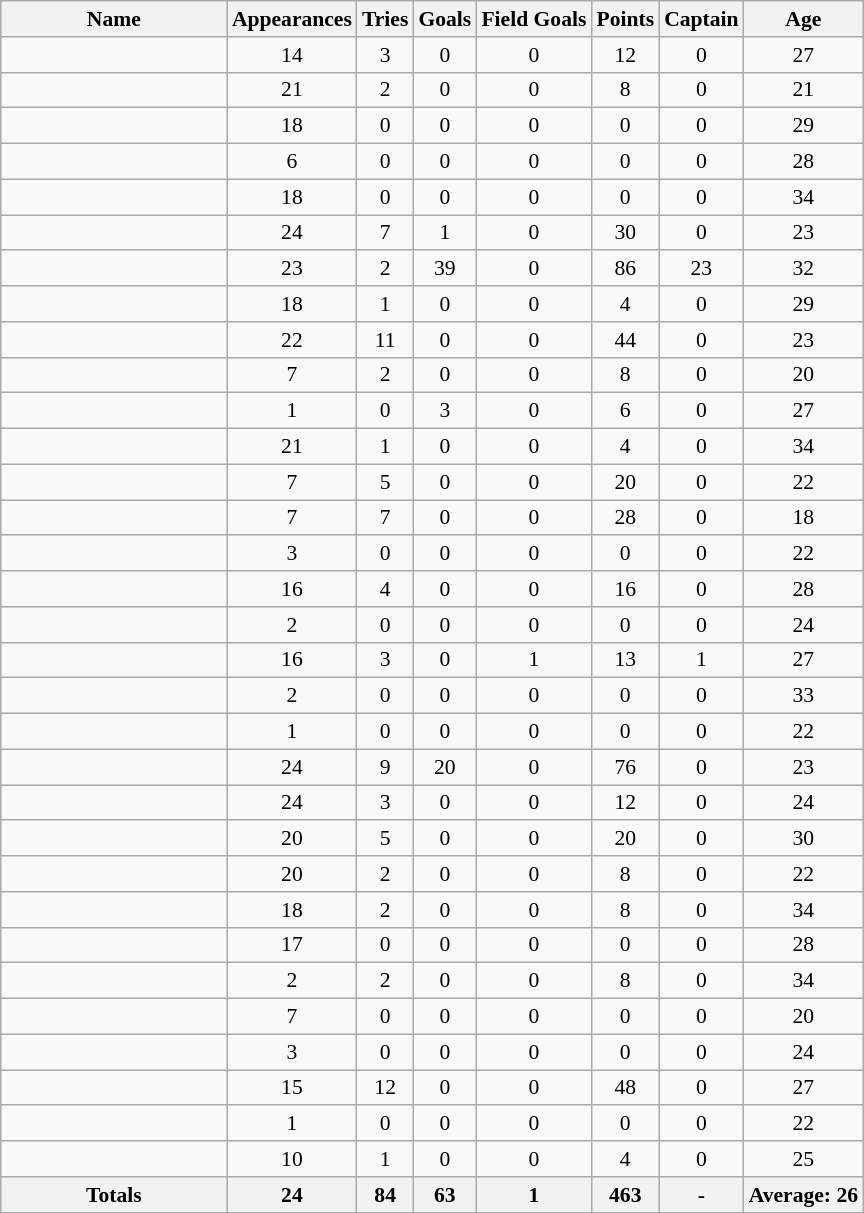<table class="wikitable sortable" style="text-align: center; font-size:90%">
<tr>
<th style="width:10em">Name</th>
<th>Appearances</th>
<th>Tries</th>
<th>Goals</th>
<th>Field Goals</th>
<th>Points</th>
<th>Captain</th>
<th>Age</th>
</tr>
<tr>
<td></td>
<td>14</td>
<td>3</td>
<td>0</td>
<td>0</td>
<td>12</td>
<td>0</td>
<td>27</td>
</tr>
<tr>
<td></td>
<td>21</td>
<td>2</td>
<td>0</td>
<td>0</td>
<td>8</td>
<td>0</td>
<td>21</td>
</tr>
<tr>
<td></td>
<td>18</td>
<td>0</td>
<td>0</td>
<td>0</td>
<td>0</td>
<td>0</td>
<td>29</td>
</tr>
<tr>
<td></td>
<td>6</td>
<td>0</td>
<td>0</td>
<td>0</td>
<td>0</td>
<td>0</td>
<td>28</td>
</tr>
<tr>
<td></td>
<td>18</td>
<td>0</td>
<td>0</td>
<td>0</td>
<td>0</td>
<td>0</td>
<td>34</td>
</tr>
<tr>
<td></td>
<td>24</td>
<td>7</td>
<td>1</td>
<td>0</td>
<td>30</td>
<td>0</td>
<td>23</td>
</tr>
<tr>
<td></td>
<td>23</td>
<td>2</td>
<td>39</td>
<td>0</td>
<td>86</td>
<td>23</td>
<td>32</td>
</tr>
<tr>
<td></td>
<td>18</td>
<td>1</td>
<td>0</td>
<td>0</td>
<td>4</td>
<td>0</td>
<td>29</td>
</tr>
<tr>
<td></td>
<td>22</td>
<td>11</td>
<td>0</td>
<td>0</td>
<td>44</td>
<td>0</td>
<td>23</td>
</tr>
<tr>
<td></td>
<td>7</td>
<td>2</td>
<td>0</td>
<td>0</td>
<td>8</td>
<td>0</td>
<td>20</td>
</tr>
<tr>
<td></td>
<td>1</td>
<td>0</td>
<td>3</td>
<td>0</td>
<td>6</td>
<td>0</td>
<td>27</td>
</tr>
<tr>
<td></td>
<td>21</td>
<td>1</td>
<td>0</td>
<td>0</td>
<td>4</td>
<td>0</td>
<td>34</td>
</tr>
<tr>
<td></td>
<td>7</td>
<td>5</td>
<td>0</td>
<td>0</td>
<td>20</td>
<td>0</td>
<td>22</td>
</tr>
<tr>
<td></td>
<td>7</td>
<td>7</td>
<td>0</td>
<td>0</td>
<td>28</td>
<td>0</td>
<td>18</td>
</tr>
<tr>
<td></td>
<td>3</td>
<td>0</td>
<td>0</td>
<td>0</td>
<td>0</td>
<td>0</td>
<td>22</td>
</tr>
<tr>
<td></td>
<td>16</td>
<td>4</td>
<td>0</td>
<td>0</td>
<td>16</td>
<td>0</td>
<td>28</td>
</tr>
<tr>
<td></td>
<td>2</td>
<td>0</td>
<td>0</td>
<td>0</td>
<td>0</td>
<td>0</td>
<td>24</td>
</tr>
<tr>
<td></td>
<td>16</td>
<td>3</td>
<td>0</td>
<td>1</td>
<td>13</td>
<td>1</td>
<td>27</td>
</tr>
<tr>
<td></td>
<td>2</td>
<td>0</td>
<td>0</td>
<td>0</td>
<td>0</td>
<td>0</td>
<td>33</td>
</tr>
<tr>
<td></td>
<td>1</td>
<td>0</td>
<td>0</td>
<td>0</td>
<td>0</td>
<td>0</td>
<td>22</td>
</tr>
<tr>
<td></td>
<td>24</td>
<td>9</td>
<td>20</td>
<td>0</td>
<td>76</td>
<td>0</td>
<td>23</td>
</tr>
<tr>
<td></td>
<td>24</td>
<td>3</td>
<td>0</td>
<td>0</td>
<td>12</td>
<td>0</td>
<td>24</td>
</tr>
<tr>
<td></td>
<td>20</td>
<td>5</td>
<td>0</td>
<td>0</td>
<td>20</td>
<td>0</td>
<td>30</td>
</tr>
<tr>
<td></td>
<td>20</td>
<td>2</td>
<td>0</td>
<td>0</td>
<td>8</td>
<td>0</td>
<td>22</td>
</tr>
<tr>
<td></td>
<td>18</td>
<td>2</td>
<td>0</td>
<td>0</td>
<td>8</td>
<td>0</td>
<td>34</td>
</tr>
<tr>
<td></td>
<td>17</td>
<td>0</td>
<td>0</td>
<td>0</td>
<td>0</td>
<td>0</td>
<td>28</td>
</tr>
<tr>
<td></td>
<td>2</td>
<td>2</td>
<td>0</td>
<td>0</td>
<td>8</td>
<td>0</td>
<td>34</td>
</tr>
<tr>
<td></td>
<td>7</td>
<td>0</td>
<td>0</td>
<td>0</td>
<td>0</td>
<td>0</td>
<td>20</td>
</tr>
<tr>
<td></td>
<td>3</td>
<td>0</td>
<td>0</td>
<td>0</td>
<td>0</td>
<td>0</td>
<td>24</td>
</tr>
<tr>
<td></td>
<td>15</td>
<td>12</td>
<td>0</td>
<td>0</td>
<td>48</td>
<td>0</td>
<td>27</td>
</tr>
<tr>
<td></td>
<td>1</td>
<td>0</td>
<td>0</td>
<td>0</td>
<td>0</td>
<td>0</td>
<td>22</td>
</tr>
<tr>
<td></td>
<td>10</td>
<td>1</td>
<td>0</td>
<td>0</td>
<td>4</td>
<td>0</td>
<td>25</td>
</tr>
<tr class="sortbottom">
<th>Totals</th>
<th>24</th>
<th>84</th>
<th>63</th>
<th>1</th>
<th>463</th>
<th>-</th>
<th>Average: 26</th>
</tr>
</table>
